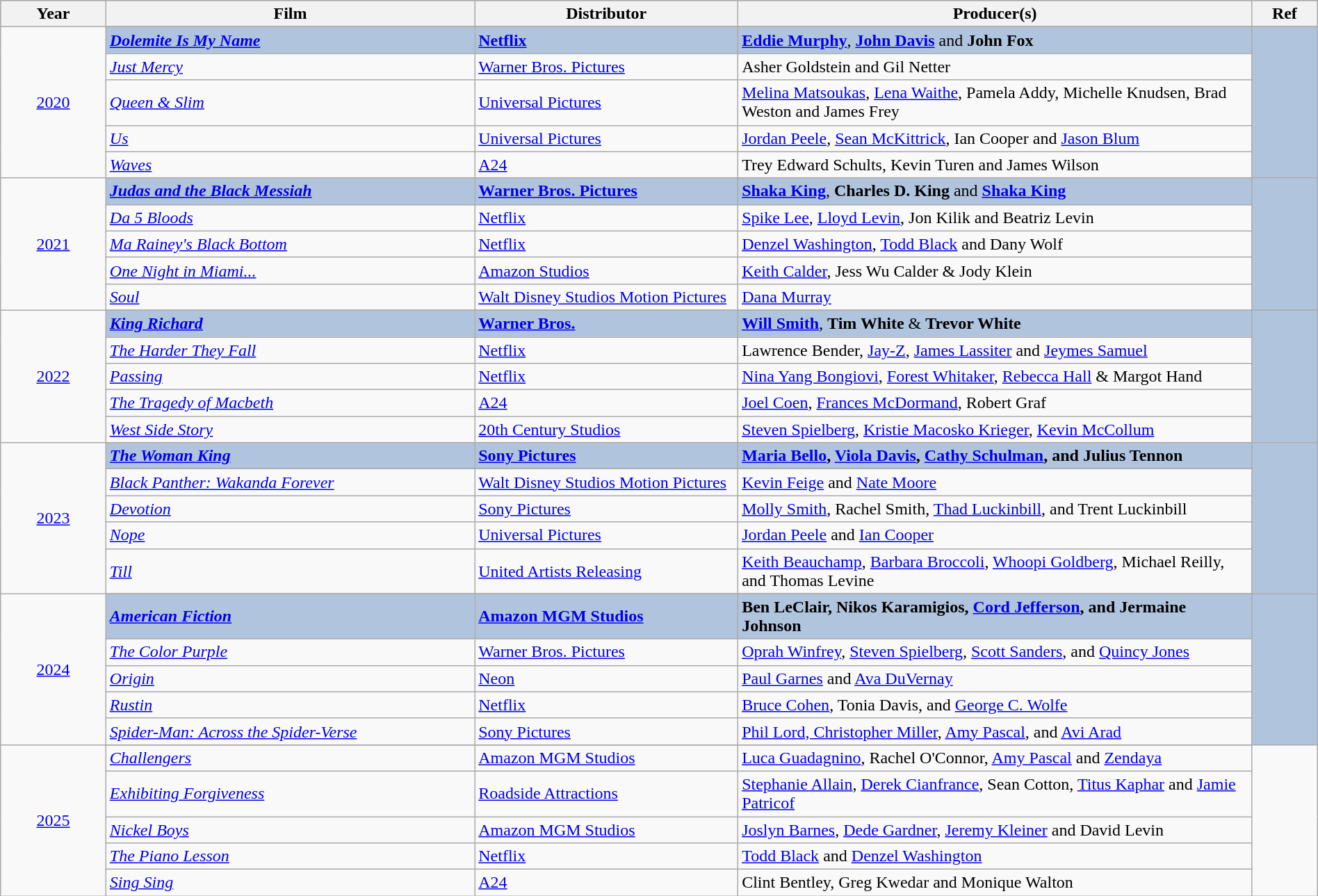<table class="wikitable" style="width:100%;">
<tr style="background:#bebebe;">
<th style="width:8%;">Year</th>
<th style="width:28%;">Film</th>
<th style="width:20%;">Distributor</th>
<th style="width:39%;">Producer(s)</th>
<th style="width:5%;">Ref</th>
</tr>
<tr>
<td rowspan="6" align="center"><a href='#'>2020</a></td>
</tr>
<tr style="background:#B0C4DE">
<td><strong><em><a href='#'>Dolemite Is My Name</a></em></strong></td>
<td><strong><a href='#'>Netflix</a></strong></td>
<td><strong><a href='#'>Eddie Murphy</a></strong>, <strong><a href='#'>John Davis</a></strong> and <strong>John Fox</strong></td>
<td rowspan="6" align="center"></td>
</tr>
<tr>
<td><em><a href='#'>Just Mercy</a></em></td>
<td><a href='#'>Warner Bros. Pictures</a></td>
<td>Asher Goldstein and Gil Netter</td>
</tr>
<tr>
<td><em><a href='#'>Queen & Slim</a></em></td>
<td><a href='#'>Universal Pictures</a></td>
<td><a href='#'>Melina Matsoukas</a>, <a href='#'>Lena Waithe</a>, Pamela Addy, Michelle Knudsen, Brad Weston and James Frey</td>
</tr>
<tr>
<td><em><a href='#'>Us</a></em></td>
<td><a href='#'>Universal Pictures</a></td>
<td><a href='#'>Jordan Peele</a>, <a href='#'>Sean McKittrick</a>, Ian Cooper and <a href='#'>Jason Blum</a></td>
</tr>
<tr>
<td><em><a href='#'>Waves</a></em></td>
<td><a href='#'>A24</a></td>
<td>Trey Edward Schults, Kevin Turen and James Wilson</td>
</tr>
<tr>
<td rowspan="6" align="center"><a href='#'>2021</a></td>
</tr>
<tr style="background:#B0C4DE">
<td><strong><em><a href='#'>Judas and the Black Messiah</a></em></strong></td>
<td><strong><a href='#'>Warner Bros. Pictures</a></strong></td>
<td><strong><a href='#'>Shaka King</a></strong>, <strong>Charles D. King</strong> and <strong><a href='#'>Shaka King</a></strong></td>
<td rowspan="6" align="center"></td>
</tr>
<tr>
<td><em><a href='#'>Da 5 Bloods</a></em></td>
<td><a href='#'>Netflix</a></td>
<td><a href='#'>Spike Lee</a>, <a href='#'>Lloyd Levin</a>, Jon Kilik and Beatriz Levin</td>
</tr>
<tr>
<td><em><a href='#'>Ma Rainey's Black Bottom</a></em></td>
<td><a href='#'>Netflix</a></td>
<td><a href='#'>Denzel Washington</a>, <a href='#'>Todd Black</a> and Dany Wolf</td>
</tr>
<tr>
<td><em><a href='#'>One Night in Miami...</a></em></td>
<td><a href='#'>Amazon Studios</a></td>
<td><a href='#'>Keith Calder</a>, Jess Wu Calder & Jody Klein</td>
</tr>
<tr>
<td><em><a href='#'>Soul</a></em></td>
<td><a href='#'>Walt Disney Studios Motion Pictures</a></td>
<td><a href='#'>Dana Murray</a></td>
</tr>
<tr>
<td rowspan="6" align="center"><a href='#'>2022</a></td>
</tr>
<tr style="background:#B0C4DE">
<td><strong><em><a href='#'>King Richard</a></em></strong></td>
<td><strong><a href='#'>Warner Bros.</a></strong></td>
<td><strong><a href='#'>Will Smith</a></strong>, <strong>Tim White</strong> & <strong>Trevor White</strong></td>
<td rowspan="6" align="center"></td>
</tr>
<tr>
<td><em><a href='#'>The Harder They Fall</a></em></td>
<td><a href='#'>Netflix</a></td>
<td>Lawrence Bender, <a href='#'>Jay-Z</a>, <a href='#'>James Lassiter</a> and <a href='#'>Jeymes Samuel</a></td>
</tr>
<tr>
<td><em><a href='#'>Passing</a></em></td>
<td><a href='#'>Netflix</a></td>
<td><a href='#'>Nina Yang Bongiovi</a>, <a href='#'>Forest Whitaker</a>, <a href='#'>Rebecca Hall</a> & Margot Hand</td>
</tr>
<tr>
<td><em><a href='#'>The Tragedy of Macbeth</a></em></td>
<td><a href='#'>A24</a></td>
<td><a href='#'>Joel Coen</a>, <a href='#'>Frances McDormand</a>, Robert Graf</td>
</tr>
<tr>
<td><em><a href='#'>West Side Story</a></em></td>
<td><a href='#'>20th Century Studios</a></td>
<td><a href='#'>Steven Spielberg</a>, <a href='#'>Kristie Macosko Krieger</a>, <a href='#'>Kevin McCollum</a></td>
</tr>
<tr>
<td rowspan="6" align="center"><a href='#'>2023</a></td>
</tr>
<tr style="background:#B0C4DE">
<td><strong><em><a href='#'>The Woman King</a></em></strong></td>
<td><strong><a href='#'>Sony Pictures</a></strong></td>
<td><strong><a href='#'>Maria Bello</a>, <a href='#'>Viola Davis</a>, <a href='#'>Cathy Schulman</a>, and Julius Tennon</strong></td>
<td rowspan="6" align="center"></td>
</tr>
<tr>
<td><em><a href='#'>Black Panther: Wakanda Forever</a></em></td>
<td><a href='#'>Walt Disney Studios Motion Pictures</a></td>
<td><a href='#'>Kevin Feige</a> and <a href='#'>Nate Moore</a></td>
</tr>
<tr>
<td><em><a href='#'>Devotion</a></em></td>
<td><a href='#'>Sony Pictures</a></td>
<td><a href='#'>Molly Smith</a>, Rachel Smith, <a href='#'>Thad Luckinbill</a>, and Trent Luckinbill</td>
</tr>
<tr>
<td><em><a href='#'>Nope</a></em></td>
<td><a href='#'>Universal Pictures</a></td>
<td><a href='#'>Jordan Peele</a> and <a href='#'>Ian Cooper</a></td>
</tr>
<tr>
<td><em><a href='#'>Till</a></em></td>
<td><a href='#'>United Artists Releasing</a></td>
<td><a href='#'>Keith Beauchamp</a>, <a href='#'>Barbara Broccoli</a>, <a href='#'>Whoopi Goldberg</a>, Michael Reilly, and Thomas Levine</td>
</tr>
<tr>
<td rowspan="6" align="center"><a href='#'>2024</a></td>
</tr>
<tr style="background:#B0C4DE">
<td><strong><em><a href='#'>American Fiction</a></em></strong></td>
<td><strong><a href='#'>Amazon MGM Studios</a></strong></td>
<td><strong>Ben LeClair, Nikos Karamigios, <a href='#'>Cord Jefferson</a>, and Jermaine Johnson</strong></td>
<td rowspan="6" align="center"></td>
</tr>
<tr>
<td><em><a href='#'>The Color Purple</a></em></td>
<td><a href='#'>Warner Bros. Pictures</a></td>
<td><a href='#'>Oprah Winfrey</a>, <a href='#'>Steven Spielberg</a>, <a href='#'>Scott Sanders</a>, and <a href='#'>Quincy Jones</a></td>
</tr>
<tr>
<td><em><a href='#'>Origin</a></em></td>
<td><a href='#'>Neon</a></td>
<td><a href='#'>Paul Garnes</a> and <a href='#'>Ava DuVernay</a></td>
</tr>
<tr>
<td><em><a href='#'>Rustin</a></em></td>
<td><a href='#'>Netflix</a></td>
<td><a href='#'>Bruce Cohen</a>, Tonia Davis, and <a href='#'>George C. Wolfe</a></td>
</tr>
<tr>
<td><em><a href='#'>Spider-Man: Across the Spider-Verse</a></em></td>
<td><a href='#'>Sony Pictures</a></td>
<td><a href='#'>Phil Lord, Christopher Miller</a>, <a href='#'>Amy Pascal</a>, and <a href='#'>Avi Arad</a></td>
</tr>
<tr>
<td rowspan="6" align="center"><a href='#'>2025</a></td>
</tr>
<tr>
<td><em><a href='#'>Challengers</a></em></td>
<td><a href='#'>Amazon MGM Studios</a></td>
<td><a href='#'>Luca Guadagnino</a>, Rachel O'Connor, <a href='#'>Amy Pascal</a> and <a href='#'>Zendaya</a></td>
<td rowspan="6" align="center"></td>
</tr>
<tr>
<td><em><a href='#'>Exhibiting Forgiveness</a></em></td>
<td><a href='#'>Roadside Attractions</a></td>
<td><a href='#'>Stephanie Allain</a>, <a href='#'>Derek Cianfrance</a>, Sean Cotton, <a href='#'>Titus Kaphar</a> and <a href='#'>Jamie Patricof</a></td>
</tr>
<tr>
<td><em><a href='#'>Nickel Boys</a></em></td>
<td><a href='#'>Amazon MGM Studios</a></td>
<td><a href='#'>Joslyn Barnes</a>, <a href='#'>Dede Gardner</a>, <a href='#'>Jeremy Kleiner</a> and David Levin</td>
</tr>
<tr>
<td><em><a href='#'>The Piano Lesson</a></em></td>
<td><a href='#'>Netflix</a></td>
<td><a href='#'>Todd Black</a> and <a href='#'>Denzel Washington</a></td>
</tr>
<tr>
<td><em><a href='#'>Sing Sing</a></em></td>
<td><a href='#'>A24</a></td>
<td>Clint Bentley, Greg Kwedar and Monique Walton</td>
</tr>
</table>
